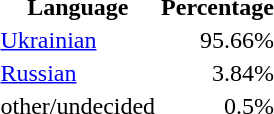<table class="standard">
<tr>
<th>Language</th>
<th>Percentage</th>
</tr>
<tr>
<td><a href='#'>Ukrainian</a></td>
<td align="right">95.66%</td>
</tr>
<tr>
<td><a href='#'>Russian</a></td>
<td align="right">3.84%</td>
</tr>
<tr>
<td>other/undecided</td>
<td align="right">0.5%</td>
</tr>
</table>
